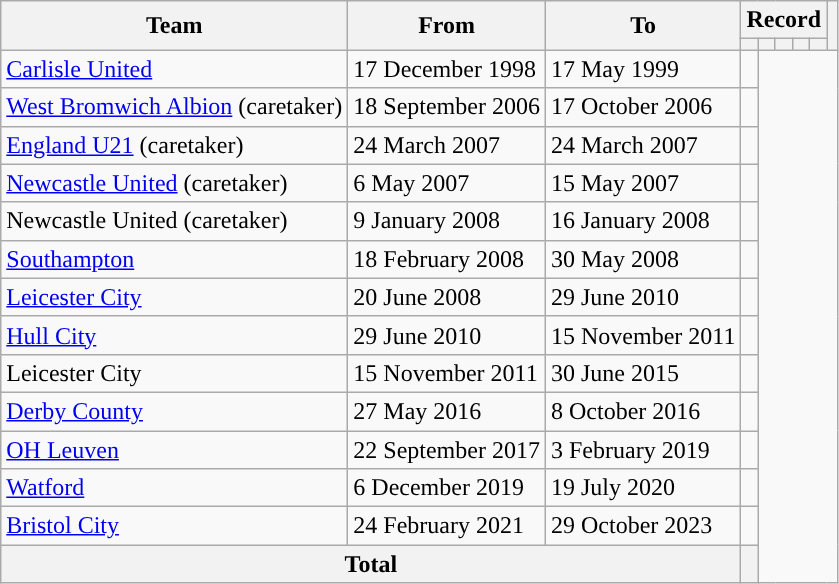<table class=wikitable style="text-align: center">
<tr>
<th rowspan="2">Team</th>
<th rowspan="2">From</th>
<th rowspan="2">To</th>
<th colspan="5">Record</th>
<th rowspan="2"></th>
</tr>
<tr>
<th></th>
<th></th>
<th></th>
<th></th>
<th></th>
</tr>
<tr>
<td align=left><a href='#'>Carlisle United</a></td>
<td align=left>17 December 1998</td>
<td align=left>17 May 1999<br></td>
<td></td>
</tr>
<tr>
<td align=left><a href='#'>West Bromwich Albion</a> (caretaker)</td>
<td align=left>18 September 2006</td>
<td align=left>17 October 2006<br></td>
<td></td>
</tr>
<tr>
<td align="left"><a href='#'>England U21</a> (caretaker)</td>
<td align="left">24 March 2007</td>
<td align="left">24 March 2007<br></td>
<td></td>
</tr>
<tr>
<td align=left><a href='#'>Newcastle United</a> (caretaker)</td>
<td align=left>6 May 2007</td>
<td align=left>15 May 2007<br></td>
<td></td>
</tr>
<tr>
<td align=left>Newcastle United (caretaker)</td>
<td align=left>9 January 2008</td>
<td align=left>16 January 2008<br></td>
<td></td>
</tr>
<tr>
<td align=left><a href='#'>Southampton</a></td>
<td align=left>18 February 2008</td>
<td align=left>30 May 2008<br></td>
<td></td>
</tr>
<tr>
<td align=left><a href='#'>Leicester City</a></td>
<td align=left>20 June 2008</td>
<td align=left>29 June 2010<br></td>
<td></td>
</tr>
<tr>
<td align=left><a href='#'>Hull City</a></td>
<td align=left>29 June 2010</td>
<td align=left>15 November 2011<br></td>
<td></td>
</tr>
<tr>
<td align=left>Leicester City</td>
<td align=left>15 November 2011</td>
<td align=left>30 June 2015<br></td>
<td></td>
</tr>
<tr>
<td align=left><a href='#'>Derby County</a></td>
<td align=left>27 May 2016</td>
<td align=left>8 October 2016<br></td>
<td></td>
</tr>
<tr>
<td align=left><a href='#'>OH Leuven</a></td>
<td align=left>22 September 2017</td>
<td align=left>3 February 2019<br></td>
<td></td>
</tr>
<tr>
<td align=left><a href='#'>Watford</a></td>
<td align=left>6 December 2019</td>
<td align=left>19 July 2020<br></td>
<td></td>
</tr>
<tr>
<td align=left><a href='#'>Bristol City</a></td>
<td align=left>24 February 2021</td>
<td align=left>29 October 2023<br></td>
<td></td>
</tr>
<tr>
<th colspan="3">Total<br></th>
<th></th>
</tr>
</table>
